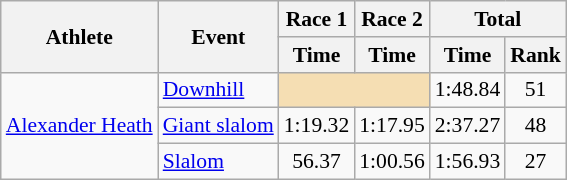<table class="wikitable" style="font-size:90%">
<tr>
<th rowspan="2">Athlete</th>
<th rowspan="2">Event</th>
<th>Race 1</th>
<th>Race 2</th>
<th colspan="2">Total</th>
</tr>
<tr>
<th>Time</th>
<th>Time</th>
<th>Time</th>
<th>Rank</th>
</tr>
<tr>
<td rowspan=3><a href='#'>Alexander Heath</a></td>
<td><a href='#'>Downhill</a></td>
<td colspan="2" bgcolor="wheat"></td>
<td align="center">1:48.84</td>
<td align="center">51</td>
</tr>
<tr>
<td><a href='#'>Giant slalom</a></td>
<td align="center">1:19.32</td>
<td align="center">1:17.95</td>
<td align="center">2:37.27</td>
<td align="center">48</td>
</tr>
<tr>
<td><a href='#'>Slalom</a></td>
<td align="center">56.37</td>
<td align="center">1:00.56</td>
<td align="center">1:56.93</td>
<td align="center">27</td>
</tr>
</table>
